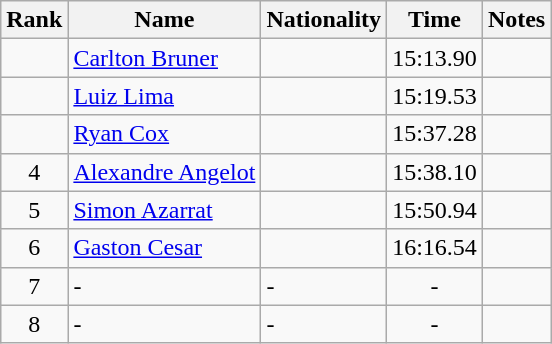<table class="wikitable sortable" style="text-align:center">
<tr>
<th>Rank</th>
<th>Name</th>
<th>Nationality</th>
<th>Time</th>
<th>Notes</th>
</tr>
<tr>
<td></td>
<td align=left><a href='#'>Carlton Bruner</a></td>
<td align=left></td>
<td>15:13.90</td>
<td></td>
</tr>
<tr>
<td></td>
<td align=left><a href='#'>Luiz Lima</a></td>
<td align=left></td>
<td>15:19.53</td>
<td></td>
</tr>
<tr>
<td></td>
<td align=left><a href='#'>Ryan Cox</a></td>
<td align=left></td>
<td>15:37.28</td>
<td></td>
</tr>
<tr>
<td>4</td>
<td align=left><a href='#'>Alexandre Angelot</a></td>
<td align=left></td>
<td>15:38.10</td>
<td></td>
</tr>
<tr>
<td>5</td>
<td align=left><a href='#'>Simon Azarrat</a></td>
<td align=left></td>
<td>15:50.94</td>
<td></td>
</tr>
<tr>
<td>6</td>
<td align=left><a href='#'>Gaston Cesar</a></td>
<td align=left></td>
<td>16:16.54</td>
<td></td>
</tr>
<tr>
<td>7</td>
<td align=left>-</td>
<td align=left>-</td>
<td>-</td>
<td></td>
</tr>
<tr>
<td>8</td>
<td align=left>-</td>
<td align=left>-</td>
<td>-</td>
<td></td>
</tr>
</table>
